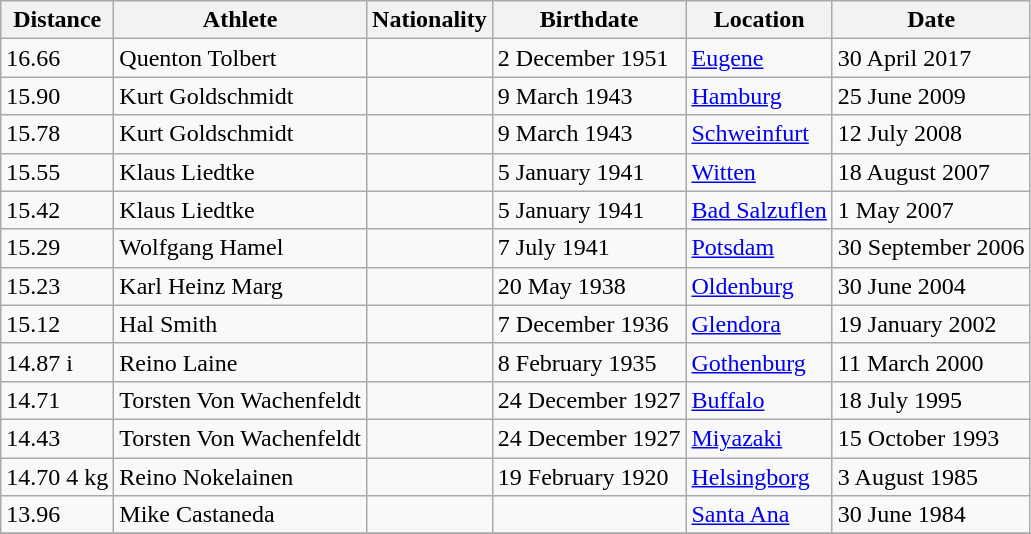<table class="wikitable">
<tr>
<th>Distance</th>
<th>Athlete</th>
<th>Nationality</th>
<th>Birthdate</th>
<th>Location</th>
<th>Date</th>
</tr>
<tr>
<td>16.66</td>
<td>Quenton Tolbert</td>
<td></td>
<td>2 December 1951</td>
<td><a href='#'>Eugene</a></td>
<td>30 April 2017</td>
</tr>
<tr>
<td>15.90</td>
<td>Kurt Goldschmidt</td>
<td></td>
<td>9 March 1943</td>
<td><a href='#'>Hamburg</a></td>
<td>25 June 2009</td>
</tr>
<tr>
<td>15.78</td>
<td>Kurt Goldschmidt</td>
<td></td>
<td>9 March 1943</td>
<td><a href='#'>Schweinfurt</a></td>
<td>12 July 2008</td>
</tr>
<tr>
<td>15.55</td>
<td>Klaus Liedtke</td>
<td></td>
<td>5 January 1941</td>
<td><a href='#'>Witten</a></td>
<td>18 August 2007</td>
</tr>
<tr>
<td>15.42</td>
<td>Klaus Liedtke</td>
<td></td>
<td>5 January 1941</td>
<td><a href='#'>Bad Salzuflen</a></td>
<td>1 May 2007</td>
</tr>
<tr>
<td>15.29</td>
<td>Wolfgang Hamel</td>
<td></td>
<td>7 July 1941</td>
<td><a href='#'>Potsdam</a></td>
<td>30 September 2006</td>
</tr>
<tr>
<td>15.23</td>
<td>Karl Heinz Marg</td>
<td></td>
<td>20 May 1938</td>
<td><a href='#'>Oldenburg</a></td>
<td>30 June 2004</td>
</tr>
<tr>
<td>15.12</td>
<td>Hal Smith</td>
<td></td>
<td>7 December 1936</td>
<td><a href='#'>Glendora</a></td>
<td>19 January 2002</td>
</tr>
<tr>
<td>14.87 i</td>
<td>Reino Laine</td>
<td></td>
<td>8 February 1935</td>
<td><a href='#'>Gothenburg</a></td>
<td>11 March 2000</td>
</tr>
<tr>
<td>14.71</td>
<td>Torsten Von Wachenfeldt</td>
<td></td>
<td>24 December 1927</td>
<td><a href='#'>Buffalo</a></td>
<td>18 July 1995</td>
</tr>
<tr>
<td>14.43</td>
<td>Torsten Von Wachenfeldt</td>
<td></td>
<td>24 December 1927</td>
<td><a href='#'>Miyazaki</a></td>
<td>15 October 1993</td>
</tr>
<tr>
<td>14.70  4 kg</td>
<td>Reino Nokelainen</td>
<td></td>
<td>19 February 1920</td>
<td><a href='#'>Helsingborg</a></td>
<td>3 August 1985</td>
</tr>
<tr>
<td>13.96</td>
<td>Mike Castaneda</td>
<td></td>
<td></td>
<td><a href='#'>Santa Ana</a></td>
<td>30 June 1984</td>
</tr>
<tr>
</tr>
</table>
